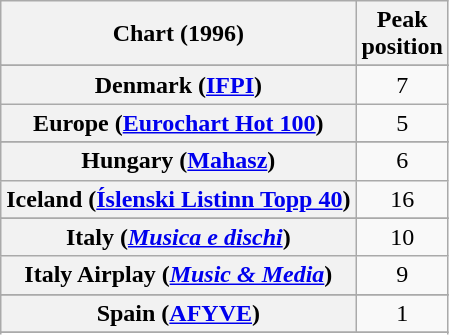<table class="wikitable sortable plainrowheaders" style="text-align:center">
<tr>
<th scope="col">Chart (1996)</th>
<th scope="col">Peak<br>position</th>
</tr>
<tr>
</tr>
<tr>
</tr>
<tr>
</tr>
<tr>
</tr>
<tr>
</tr>
<tr>
<th scope="row">Denmark (<a href='#'>IFPI</a>)</th>
<td>7</td>
</tr>
<tr>
<th scope="row">Europe (<a href='#'>Eurochart Hot 100</a>)</th>
<td>5</td>
</tr>
<tr>
</tr>
<tr>
</tr>
<tr>
<th scope="row">Hungary (<a href='#'>Mahasz</a>)</th>
<td>6</td>
</tr>
<tr>
<th scope="row">Iceland (<a href='#'>Íslenski Listinn Topp 40</a>)</th>
<td>16</td>
</tr>
<tr>
</tr>
<tr>
<th scope="row">Italy (<em><a href='#'>Musica e dischi</a></em>)</th>
<td>10</td>
</tr>
<tr>
<th scope="row">Italy Airplay (<em><a href='#'>Music & Media</a></em>)</th>
<td>9</td>
</tr>
<tr>
</tr>
<tr>
</tr>
<tr>
</tr>
<tr>
</tr>
<tr>
<th scope="row">Spain (<a href='#'>AFYVE</a>)</th>
<td>1</td>
</tr>
<tr>
</tr>
<tr>
</tr>
<tr>
</tr>
<tr>
</tr>
</table>
